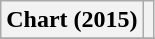<table class="wikitable plainrowheaders sortable">
<tr>
<th scope="col">Chart (2015)</th>
<th scope="col"></th>
</tr>
<tr>
</tr>
</table>
